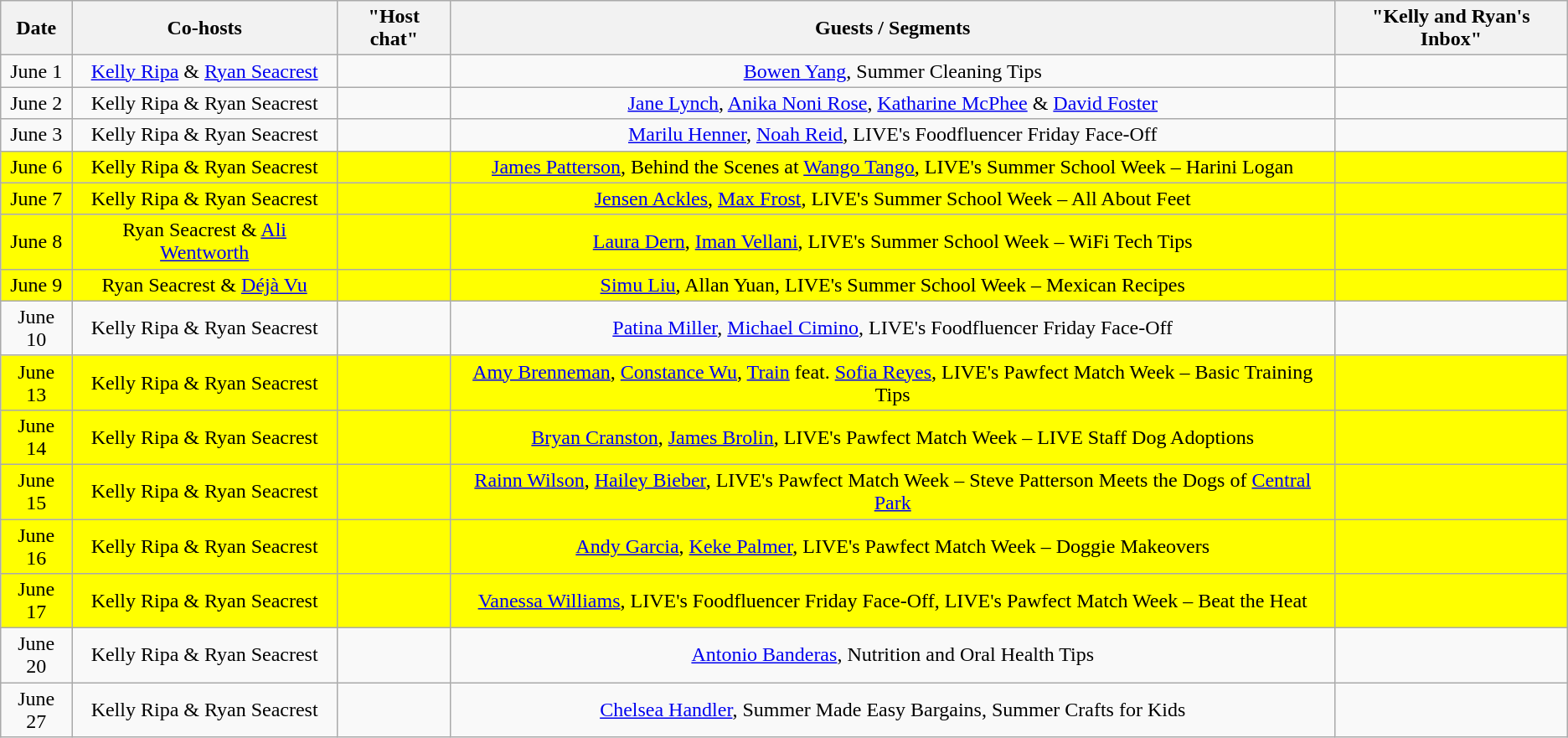<table class="wikitable sortable" style="text-align:center;">
<tr>
<th>Date</th>
<th>Co-hosts</th>
<th>"Host chat"</th>
<th>Guests / Segments</th>
<th>"Kelly and Ryan's Inbox"</th>
</tr>
<tr>
<td>June 1</td>
<td><a href='#'>Kelly Ripa</a> & <a href='#'>Ryan Seacrest</a></td>
<td></td>
<td><a href='#'>Bowen Yang</a>, Summer Cleaning Tips</td>
<td></td>
</tr>
<tr>
<td>June 2</td>
<td>Kelly Ripa & Ryan Seacrest</td>
<td></td>
<td><a href='#'>Jane Lynch</a>, <a href='#'>Anika Noni Rose</a>, <a href='#'>Katharine McPhee</a> & <a href='#'>David Foster</a></td>
<td></td>
</tr>
<tr>
<td>June 3</td>
<td>Kelly Ripa & Ryan Seacrest</td>
<td></td>
<td><a href='#'>Marilu Henner</a>, <a href='#'>Noah Reid</a>, LIVE's Foodfluencer Friday Face-Off</td>
<td></td>
</tr>
<tr style="background:yellow;">
<td>June 6</td>
<td>Kelly Ripa & Ryan Seacrest</td>
<td></td>
<td><a href='#'>James Patterson</a>, Behind the Scenes at <a href='#'>Wango Tango</a>, LIVE's Summer School Week – Harini Logan</td>
<td></td>
</tr>
<tr style="background:yellow;">
<td>June 7</td>
<td>Kelly Ripa & Ryan Seacrest</td>
<td></td>
<td><a href='#'>Jensen Ackles</a>, <a href='#'>Max Frost</a>, LIVE's Summer School Week – All About Feet</td>
<td></td>
</tr>
<tr style="background:yellow;">
<td>June 8</td>
<td>Ryan Seacrest & <a href='#'>Ali Wentworth</a></td>
<td></td>
<td><a href='#'>Laura Dern</a>, <a href='#'>Iman Vellani</a>, LIVE's Summer School Week – WiFi Tech Tips</td>
<td></td>
</tr>
<tr style="background:yellow;">
<td>June 9</td>
<td>Ryan Seacrest & <a href='#'>Déjà Vu</a></td>
<td></td>
<td><a href='#'>Simu Liu</a>, Allan Yuan, LIVE's Summer School Week – Mexican Recipes</td>
<td></td>
</tr>
<tr>
<td>June 10</td>
<td>Kelly Ripa & Ryan Seacrest</td>
<td></td>
<td><a href='#'>Patina Miller</a>, <a href='#'>Michael Cimino</a>, LIVE's Foodfluencer Friday Face-Off</td>
<td></td>
</tr>
<tr style="background:yellow;">
<td>June 13</td>
<td>Kelly Ripa & Ryan Seacrest</td>
<td></td>
<td><a href='#'>Amy Brenneman</a>, <a href='#'>Constance Wu</a>, <a href='#'>Train</a> feat. <a href='#'>Sofia Reyes</a>, LIVE's Pawfect Match Week – Basic Training Tips</td>
<td></td>
</tr>
<tr style="background:yellow;">
<td>June 14</td>
<td>Kelly Ripa & Ryan Seacrest</td>
<td></td>
<td><a href='#'>Bryan Cranston</a>, <a href='#'>James Brolin</a>, LIVE's Pawfect Match Week – LIVE Staff Dog Adoptions</td>
<td></td>
</tr>
<tr style="background:yellow;">
<td>June 15</td>
<td>Kelly Ripa & Ryan Seacrest</td>
<td></td>
<td><a href='#'>Rainn Wilson</a>, <a href='#'>Hailey Bieber</a>, LIVE's Pawfect Match Week – Steve Patterson Meets the Dogs of <a href='#'>Central Park</a></td>
<td></td>
</tr>
<tr style="background:yellow;">
<td>June 16</td>
<td>Kelly Ripa & Ryan Seacrest</td>
<td></td>
<td><a href='#'>Andy Garcia</a>, <a href='#'>Keke Palmer</a>, LIVE's Pawfect Match Week – Doggie Makeovers</td>
<td></td>
</tr>
<tr style="background:yellow;">
<td>June 17</td>
<td>Kelly Ripa & Ryan Seacrest</td>
<td></td>
<td><a href='#'>Vanessa Williams</a>, LIVE's Foodfluencer Friday Face-Off, LIVE's Pawfect Match Week – Beat the Heat</td>
<td></td>
</tr>
<tr>
<td>June 20</td>
<td>Kelly Ripa & Ryan Seacrest</td>
<td></td>
<td><a href='#'>Antonio Banderas</a>, Nutrition and Oral Health Tips</td>
<td></td>
</tr>
<tr>
<td>June 27</td>
<td>Kelly Ripa & Ryan Seacrest</td>
<td></td>
<td><a href='#'>Chelsea Handler</a>, Summer Made Easy Bargains, Summer Crafts for Kids</td>
<td></td>
</tr>
</table>
